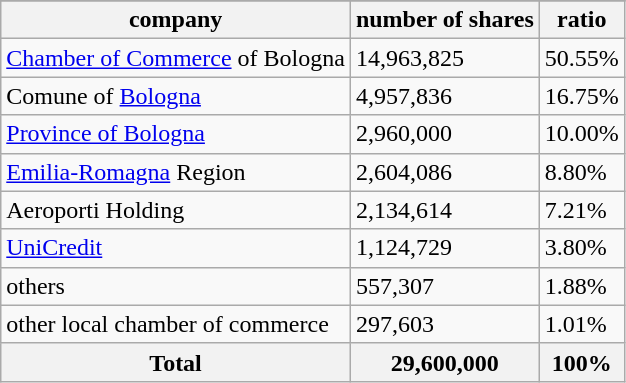<table class="wikitable" border="1">
<tr>
</tr>
<tr>
<th>company</th>
<th>number of shares</th>
<th>ratio</th>
</tr>
<tr>
<td><a href='#'>Chamber of Commerce</a> of Bologna</td>
<td>14,963,825</td>
<td>50.55%</td>
</tr>
<tr>
<td>Comune of <a href='#'>Bologna</a></td>
<td>4,957,836</td>
<td>16.75%</td>
</tr>
<tr>
<td><a href='#'>Province of Bologna</a></td>
<td>2,960,000</td>
<td>10.00%</td>
</tr>
<tr>
<td><a href='#'>Emilia-Romagna</a> Region</td>
<td>2,604,086</td>
<td>8.80%</td>
</tr>
<tr>
<td>Aeroporti Holding</td>
<td>2,134,614</td>
<td>7.21%</td>
</tr>
<tr>
<td><a href='#'>UniCredit</a></td>
<td>1,124,729</td>
<td>3.80%</td>
</tr>
<tr>
<td>others</td>
<td>557,307</td>
<td>1.88%</td>
</tr>
<tr>
<td>other local chamber of commerce</td>
<td>297,603</td>
<td>1.01%</td>
</tr>
<tr>
<th>Total</th>
<th>29,600,000</th>
<th>100%</th>
</tr>
</table>
